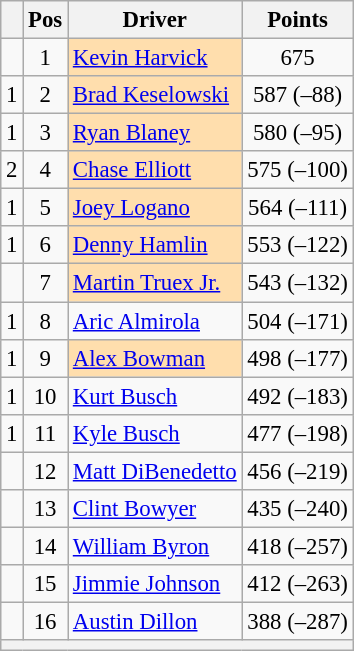<table class="wikitable" style="font-size: 95%">
<tr>
<th></th>
<th>Pos</th>
<th>Driver</th>
<th>Points</th>
</tr>
<tr>
<td align="left"></td>
<td style="text-align:center;">1</td>
<td style="background:#FFDEAD;"><a href='#'>Kevin Harvick</a></td>
<td style="text-align:center;">675</td>
</tr>
<tr>
<td align="left"> 1</td>
<td style="text-align:center;">2</td>
<td style="background:#FFDEAD;"><a href='#'>Brad Keselowski</a></td>
<td style="text-align:center;">587 (–88)</td>
</tr>
<tr>
<td align="left"> 1</td>
<td style="text-align:center;">3</td>
<td style="background:#FFDEAD;"><a href='#'>Ryan Blaney</a></td>
<td style="text-align:center;">580 (–95)</td>
</tr>
<tr>
<td align="left"> 2</td>
<td style="text-align:center;">4</td>
<td style="background:#FFDEAD;"><a href='#'>Chase Elliott</a></td>
<td style="text-align:center;">575 (–100)</td>
</tr>
<tr>
<td align="left"> 1</td>
<td style="text-align:center;">5</td>
<td style="background:#FFDEAD;"><a href='#'>Joey Logano</a></td>
<td style="text-align:center;">564 (–111)</td>
</tr>
<tr>
<td align="left"> 1</td>
<td style="text-align:center;">6</td>
<td style="background:#FFDEAD;"><a href='#'>Denny Hamlin</a></td>
<td style="text-align:center;">553 (–122)</td>
</tr>
<tr>
<td align="left"></td>
<td style="text-align:center;">7</td>
<td style="background:#FFDEAD;"><a href='#'>Martin Truex Jr.</a></td>
<td style="text-align:center;">543 (–132)</td>
</tr>
<tr>
<td align="left"> 1</td>
<td style="text-align:center;">8</td>
<td><a href='#'>Aric Almirola</a></td>
<td style="text-align:center;">504 (–171)</td>
</tr>
<tr>
<td align="left"> 1</td>
<td style="text-align:center;">9</td>
<td style="background:#FFDEAD;"><a href='#'>Alex Bowman</a></td>
<td style="text-align:center;">498 (–177)</td>
</tr>
<tr>
<td align="left"> 1</td>
<td style="text-align:center;">10</td>
<td><a href='#'>Kurt Busch</a></td>
<td style="text-align:center;">492 (–183)</td>
</tr>
<tr>
<td align="left"> 1</td>
<td style="text-align:center;">11</td>
<td><a href='#'>Kyle Busch</a></td>
<td style="text-align:center;">477 (–198)</td>
</tr>
<tr>
<td align="left"></td>
<td style="text-align:center;">12</td>
<td><a href='#'>Matt DiBenedetto</a></td>
<td style="text-align:center;">456 (–219)</td>
</tr>
<tr>
<td align="left"></td>
<td style="text-align:center;">13</td>
<td><a href='#'>Clint Bowyer</a></td>
<td style="text-align:center;">435 (–240)</td>
</tr>
<tr>
<td align="left"></td>
<td style="text-align:center;">14</td>
<td><a href='#'>William Byron</a></td>
<td style="text-align:center;">418 (–257)</td>
</tr>
<tr>
<td align="left"></td>
<td style="text-align:center;">15</td>
<td><a href='#'>Jimmie Johnson</a></td>
<td style="text-align:center;">412 (–263)</td>
</tr>
<tr>
<td align="left"></td>
<td style="text-align:center;">16</td>
<td><a href='#'>Austin Dillon</a></td>
<td style="text-align:center;">388 (–287)</td>
</tr>
<tr class="sortbottom">
<th colspan="9"></th>
</tr>
</table>
